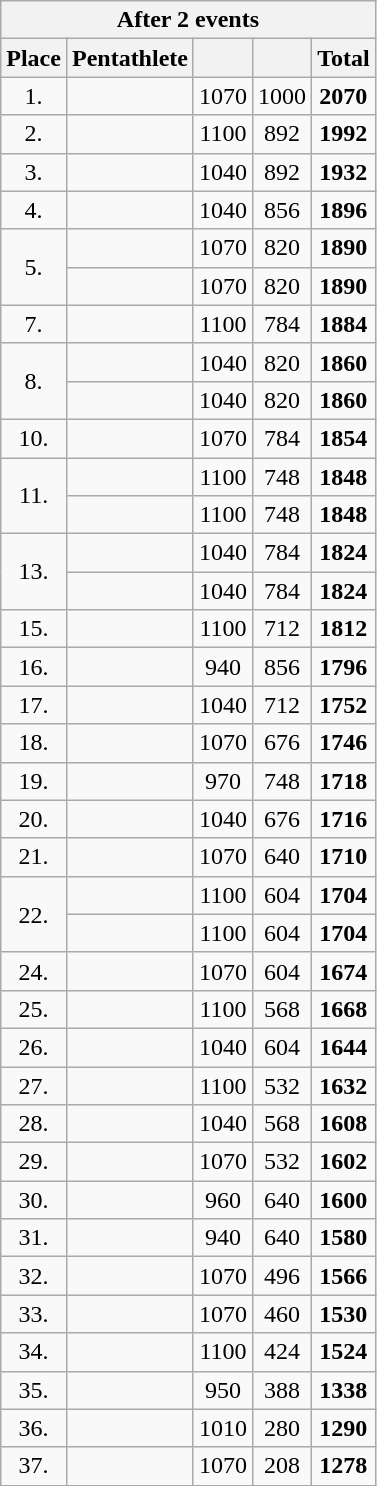<table class=wikitable style="text-align:center">
<tr>
<th colspan=5>After 2 events</th>
</tr>
<tr>
<th>Place</th>
<th>Pentathlete</th>
<th></th>
<th></th>
<th>Total</th>
</tr>
<tr>
<td>1.</td>
<td align=left></td>
<td>1070</td>
<td>1000</td>
<td><strong>2070</strong></td>
</tr>
<tr>
<td>2.</td>
<td align=left></td>
<td>1100</td>
<td>892</td>
<td><strong>1992</strong></td>
</tr>
<tr>
<td>3.</td>
<td align=left></td>
<td>1040</td>
<td>892</td>
<td><strong>1932</strong></td>
</tr>
<tr>
<td>4.</td>
<td align=left></td>
<td>1040</td>
<td>856</td>
<td><strong>1896</strong></td>
</tr>
<tr>
<td rowspan=2>5.</td>
<td align=left></td>
<td>1070</td>
<td>820</td>
<td><strong>1890</strong></td>
</tr>
<tr>
<td align=left></td>
<td>1070</td>
<td>820</td>
<td><strong>1890</strong></td>
</tr>
<tr>
<td>7.</td>
<td align=left></td>
<td>1100</td>
<td>784</td>
<td><strong>1884</strong></td>
</tr>
<tr>
<td rowspan=2>8.</td>
<td align=left></td>
<td>1040</td>
<td>820</td>
<td><strong>1860</strong></td>
</tr>
<tr>
<td align=left></td>
<td>1040</td>
<td>820</td>
<td><strong>1860</strong></td>
</tr>
<tr>
<td>10.</td>
<td align=left></td>
<td>1070</td>
<td>784</td>
<td><strong>1854</strong></td>
</tr>
<tr>
<td rowspan=2>11.</td>
<td align=left></td>
<td>1100</td>
<td>748</td>
<td><strong>1848</strong></td>
</tr>
<tr>
<td align=left></td>
<td>1100</td>
<td>748</td>
<td><strong>1848</strong></td>
</tr>
<tr>
<td rowspan=2>13.</td>
<td align=left></td>
<td>1040</td>
<td>784</td>
<td><strong>1824</strong></td>
</tr>
<tr>
<td align=left></td>
<td>1040</td>
<td>784</td>
<td><strong>1824</strong></td>
</tr>
<tr>
<td>15.</td>
<td align=left></td>
<td>1100</td>
<td>712</td>
<td><strong>1812</strong></td>
</tr>
<tr>
<td>16.</td>
<td align=left></td>
<td>940</td>
<td>856</td>
<td><strong>1796</strong></td>
</tr>
<tr>
<td>17.</td>
<td align=left></td>
<td>1040</td>
<td>712</td>
<td><strong>1752</strong></td>
</tr>
<tr>
<td>18.</td>
<td align=left></td>
<td>1070</td>
<td>676</td>
<td><strong>1746</strong></td>
</tr>
<tr>
<td>19.</td>
<td align=left></td>
<td>970</td>
<td>748</td>
<td><strong>1718</strong></td>
</tr>
<tr>
<td>20.</td>
<td align=left></td>
<td>1040</td>
<td>676</td>
<td><strong>1716</strong></td>
</tr>
<tr>
<td>21.</td>
<td align=left></td>
<td>1070</td>
<td>640</td>
<td><strong>1710</strong></td>
</tr>
<tr>
<td rowspan=2>22.</td>
<td align=left></td>
<td>1100</td>
<td>604</td>
<td><strong>1704</strong></td>
</tr>
<tr>
<td align=left></td>
<td>1100</td>
<td>604</td>
<td><strong>1704</strong></td>
</tr>
<tr>
<td>24.</td>
<td align=left></td>
<td>1070</td>
<td>604</td>
<td><strong>1674</strong></td>
</tr>
<tr>
<td>25.</td>
<td align=left></td>
<td>1100</td>
<td>568</td>
<td><strong>1668</strong></td>
</tr>
<tr>
<td>26.</td>
<td align=left></td>
<td>1040</td>
<td>604</td>
<td><strong>1644</strong></td>
</tr>
<tr>
<td>27.</td>
<td align=left></td>
<td>1100</td>
<td>532</td>
<td><strong>1632</strong></td>
</tr>
<tr>
<td>28.</td>
<td align=left></td>
<td>1040</td>
<td>568</td>
<td><strong>1608</strong></td>
</tr>
<tr>
<td>29.</td>
<td align=left></td>
<td>1070</td>
<td>532</td>
<td><strong>1602</strong></td>
</tr>
<tr>
<td>30.</td>
<td align=left></td>
<td>960</td>
<td>640</td>
<td><strong>1600</strong></td>
</tr>
<tr>
<td>31.</td>
<td align=left></td>
<td>940</td>
<td>640</td>
<td><strong>1580</strong></td>
</tr>
<tr>
<td>32.</td>
<td align=left></td>
<td>1070</td>
<td>496</td>
<td><strong>1566</strong></td>
</tr>
<tr>
<td>33.</td>
<td align=left></td>
<td>1070</td>
<td>460</td>
<td><strong>1530</strong></td>
</tr>
<tr>
<td>34.</td>
<td align=left></td>
<td>1100</td>
<td>424</td>
<td><strong>1524</strong></td>
</tr>
<tr>
<td>35.</td>
<td align=left></td>
<td>950</td>
<td>388</td>
<td><strong>1338</strong></td>
</tr>
<tr>
<td>36.</td>
<td align=left></td>
<td>1010</td>
<td>280</td>
<td><strong>1290</strong></td>
</tr>
<tr>
<td>37.</td>
<td align=left></td>
<td>1070</td>
<td>208</td>
<td><strong>1278</strong></td>
</tr>
</table>
